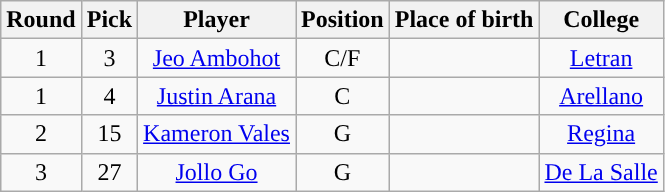<table class="wikitable sortable sortable" style="text-align:center">
<tr>
<th>Round</th>
<th>Pick</th>
<th>Player</th>
<th>Position</th>
<th>Place of birth</th>
<th>College</th>
</tr>
<tr>
<td>1</td>
<td>3</td>
<td><a href='#'>Jeo Ambohot</a></td>
<td>C/F</td>
<td></td>
<td><a href='#'>Letran</a></td>
</tr>
<tr>
<td>1</td>
<td>4</td>
<td><a href='#'>Justin Arana</a></td>
<td>C</td>
<td></td>
<td><a href='#'>Arellano</a></td>
</tr>
<tr>
<td>2</td>
<td>15</td>
<td><a href='#'>Kameron Vales</a></td>
<td>G</td>
<td></td>
<td><a href='#'>Regina</a></td>
</tr>
<tr>
<td>3</td>
<td>27</td>
<td><a href='#'>Jollo Go</a></td>
<td>G</td>
<td></td>
<td><a href='#'>De La Salle</a></td>
</tr>
</table>
